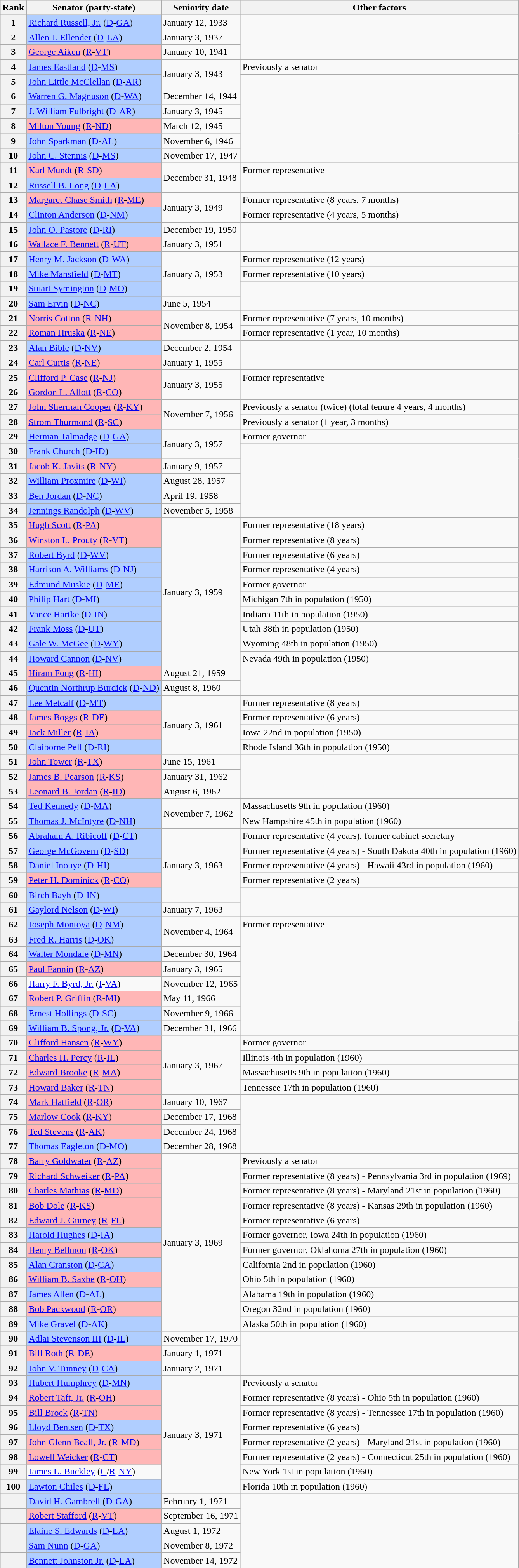<table class=wikitable>
<tr valign=bottom>
<th>Rank</th>
<th>Senator (party-state)</th>
<th>Seniority date</th>
<th>Other factors</th>
</tr>
<tr>
<th>1</th>
<td style="background-color:#B0CEFF"><a href='#'>Richard Russell, Jr.</a> (<a href='#'>D</a>-<a href='#'>GA</a>)</td>
<td>January 12, 1933</td>
<td rowspan=3></td>
</tr>
<tr>
<th>2</th>
<td style="background-color:#B0CEFF"><a href='#'>Allen J. Ellender</a> (<a href='#'>D</a>-<a href='#'>LA</a>)</td>
<td>January 3, 1937</td>
</tr>
<tr>
<th>3</th>
<td style="background-color:#FFB6B6"><a href='#'>George Aiken</a> (<a href='#'>R</a>-<a href='#'>VT</a>)</td>
<td>January 10, 1941</td>
</tr>
<tr>
<th>4</th>
<td style="background-color:#B0CEFF"><a href='#'>James Eastland</a> (<a href='#'>D</a>-<a href='#'>MS</a>)</td>
<td rowspan= 2>January 3, 1943</td>
<td>Previously a senator</td>
</tr>
<tr>
<th>5</th>
<td style="background-color:#B0CEFF"><a href='#'>John Little McClellan</a> (<a href='#'>D</a>-<a href='#'>AR</a>)</td>
<td rowspan=6></td>
</tr>
<tr>
<th>6</th>
<td style="background-color:#B0CEFF"><a href='#'>Warren G. Magnuson</a> (<a href='#'>D</a>-<a href='#'>WA</a>)</td>
<td>December 14, 1944</td>
</tr>
<tr>
<th>7</th>
<td style="background-color:#B0CEFF"><a href='#'>J. William Fulbright</a> (<a href='#'>D</a>-<a href='#'>AR</a>)</td>
<td>January 3, 1945</td>
</tr>
<tr>
<th>8</th>
<td style="background-color:#FFB6B6"><a href='#'>Milton Young</a> (<a href='#'>R</a>-<a href='#'>ND</a>)</td>
<td>March 12, 1945</td>
</tr>
<tr>
<th>9</th>
<td style="background-color:#B0CEFF"><a href='#'>John Sparkman</a> (<a href='#'>D</a>-<a href='#'>AL</a>)</td>
<td>November 6, 1946</td>
</tr>
<tr>
<th>10</th>
<td style="background-color:#B0CEFF"><a href='#'>John C. Stennis</a> (<a href='#'>D</a>-<a href='#'>MS</a>)</td>
<td>November 17, 1947</td>
</tr>
<tr>
<th>11</th>
<td style="background-color:#FFB6B6"><a href='#'>Karl Mundt</a> (<a href='#'>R</a>-<a href='#'>SD</a>)</td>
<td rowspan= 2>December 31, 1948</td>
<td>Former representative</td>
</tr>
<tr>
<th>12</th>
<td style="background-color:#B0CEFF"><a href='#'>Russell B. Long</a> (<a href='#'>D</a>-<a href='#'>LA</a>)</td>
<td></td>
</tr>
<tr>
<th>13</th>
<td style="background-color:#FFB6B6"><a href='#'>Margaret Chase Smith</a> (<a href='#'>R</a>-<a href='#'>ME</a>)</td>
<td rowspan= 2>January 3, 1949</td>
<td>Former representative (8 years, 7 months)</td>
</tr>
<tr>
<th>14</th>
<td style="background-color:#B0CEFF"><a href='#'>Clinton Anderson</a> (<a href='#'>D</a>-<a href='#'>NM</a>)</td>
<td>Former representative (4 years, 5 months)</td>
</tr>
<tr>
<th>15</th>
<td style="background-color:#B0CEFF"><a href='#'>John O. Pastore</a> (<a href='#'>D</a>-<a href='#'>RI</a>)</td>
<td>December 19, 1950</td>
<td rowspan=2></td>
</tr>
<tr>
<th>16</th>
<td style="background-color:#FFB6B6"><a href='#'>Wallace F. Bennett</a> (<a href='#'>R</a>-<a href='#'>UT</a>)</td>
<td>January 3, 1951</td>
</tr>
<tr>
<th>17</th>
<td style="background-color:#B0CEFF"><a href='#'>Henry M. Jackson</a> (<a href='#'>D</a>-<a href='#'>WA</a>)</td>
<td rowspan= 3>January 3, 1953</td>
<td>Former representative (12 years)</td>
</tr>
<tr>
<th>18</th>
<td style="background-color:#B0CEFF"><a href='#'>Mike Mansfield</a> (<a href='#'>D</a>-<a href='#'>MT</a>)</td>
<td>Former representative (10 years)</td>
</tr>
<tr>
<th>19</th>
<td style="background-color:#B0CEFF"><a href='#'>Stuart Symington</a> (<a href='#'>D</a>-<a href='#'>MO</a>)</td>
<td rowspan=2></td>
</tr>
<tr>
<th>20</th>
<td style="background-color:#B0CEFF"><a href='#'>Sam Ervin</a> (<a href='#'>D</a>-<a href='#'>NC</a>)</td>
<td>June 5, 1954</td>
</tr>
<tr>
<th>21</th>
<td style="background-color:#FFB6B6"><a href='#'>Norris Cotton</a> (<a href='#'>R</a>-<a href='#'>NH</a>)</td>
<td rowspan= 2>November 8, 1954</td>
<td>Former representative (7 years, 10 months)</td>
</tr>
<tr>
<th>22</th>
<td style="background-color:#FFB6B6"><a href='#'>Roman Hruska</a> (<a href='#'>R</a>-<a href='#'>NE</a>)</td>
<td>Former representative (1 year, 10 months)</td>
</tr>
<tr>
<th>23</th>
<td style="background-color:#B0CEFF"><a href='#'>Alan Bible</a> (<a href='#'>D</a>-<a href='#'>NV</a>)</td>
<td>December 2, 1954</td>
<td rowspan=2></td>
</tr>
<tr>
<th>24</th>
<td style="background-color:#FFB6B6"><a href='#'>Carl Curtis</a> (<a href='#'>R</a>-<a href='#'>NE</a>)</td>
<td>January 1, 1955</td>
</tr>
<tr>
<th>25</th>
<td style="background-color:#FFB6B6"><a href='#'>Clifford P. Case</a> (<a href='#'>R</a>-<a href='#'>NJ</a>)</td>
<td rowspan= 2>January 3, 1955</td>
<td>Former representative</td>
</tr>
<tr>
<th>26</th>
<td style="background-color:#FFB6B6"><a href='#'>Gordon L. Allott</a> (<a href='#'>R</a>-<a href='#'>CO</a>)</td>
<td></td>
</tr>
<tr>
<th>27</th>
<td style="background-color:#FFB6B6"><a href='#'>John Sherman Cooper</a> (<a href='#'>R</a>-<a href='#'>KY</a>)</td>
<td rowspan= 2>November 7, 1956</td>
<td>Previously a senator (twice) (total tenure 4 years, 4 months)</td>
</tr>
<tr>
<th>28</th>
<td style="background-color:#FFB6B6"><a href='#'>Strom Thurmond</a> (<a href='#'>R</a>-<a href='#'>SC</a>)</td>
<td>Previously a senator (1 year, 3 months)</td>
</tr>
<tr>
<th>29</th>
<td style="background-color:#B0CEFF"><a href='#'>Herman Talmadge</a> (<a href='#'>D</a>-<a href='#'>GA</a>)</td>
<td rowspan= 2>January 3, 1957</td>
<td>Former governor</td>
</tr>
<tr>
<th>30</th>
<td style="background-color:#B0CEFF"><a href='#'>Frank Church</a> (<a href='#'>D</a>-<a href='#'>ID</a>)</td>
<td rowspan=5></td>
</tr>
<tr>
<th>31</th>
<td style="background-color:#FFB6B6"><a href='#'>Jacob K. Javits</a> (<a href='#'>R</a>-<a href='#'>NY</a>)</td>
<td>January 9, 1957</td>
</tr>
<tr>
<th>32</th>
<td style="background-color:#B0CEFF"><a href='#'>William Proxmire</a> (<a href='#'>D</a>-<a href='#'>WI</a>)</td>
<td>August 28, 1957</td>
</tr>
<tr>
<th>33</th>
<td style="background-color:#B0CEFF"><a href='#'>Ben Jordan</a> (<a href='#'>D</a>-<a href='#'>NC</a>)</td>
<td>April 19, 1958</td>
</tr>
<tr>
<th>34</th>
<td style="background-color:#B0CEFF"><a href='#'>Jennings Randolph</a> (<a href='#'>D</a>-<a href='#'>WV</a>)</td>
<td>November 5, 1958</td>
</tr>
<tr>
<th>35</th>
<td style="background-color:#FFB6B6"><a href='#'>Hugh Scott</a> (<a href='#'>R</a>-<a href='#'>PA</a>)</td>
<td rowspan= 10>January 3, 1959</td>
<td>Former representative (18 years)</td>
</tr>
<tr>
<th>36</th>
<td style="background-color:#FFB6B6"><a href='#'>Winston L. Prouty</a> (<a href='#'>R</a>-<a href='#'>VT</a>)</td>
<td>Former representative (8 years)</td>
</tr>
<tr>
<th>37</th>
<td style="background-color:#B0CEFF"><a href='#'>Robert Byrd</a> (<a href='#'>D</a>-<a href='#'>WV</a>)</td>
<td>Former representative (6 years)</td>
</tr>
<tr>
<th>38</th>
<td style="background-color:#B0CEFF"><a href='#'>Harrison A. Williams</a> (<a href='#'>D</a>-<a href='#'>NJ</a>)</td>
<td>Former representative (4 years)</td>
</tr>
<tr>
<th>39</th>
<td style="background-color:#B0CEFF"><a href='#'>Edmund Muskie</a> (<a href='#'>D</a>-<a href='#'>ME</a>)</td>
<td>Former governor</td>
</tr>
<tr>
<th>40</th>
<td style="background-color:#B0CEFF"><a href='#'>Philip Hart</a> (<a href='#'>D</a>-<a href='#'>MI</a>)</td>
<td>Michigan 7th in population (1950)</td>
</tr>
<tr>
<th>41</th>
<td style="background-color:#B0CEFF"><a href='#'>Vance Hartke</a> (<a href='#'>D</a>-<a href='#'>IN</a>)</td>
<td>Indiana 11th in population (1950)</td>
</tr>
<tr>
<th>42</th>
<td style="background-color:#B0CEFF"><a href='#'>Frank Moss</a> (<a href='#'>D</a>-<a href='#'>UT</a>)</td>
<td>Utah 38th in population (1950)</td>
</tr>
<tr>
<th>43</th>
<td style="background-color:#B0CEFF"><a href='#'>Gale W. McGee</a> (<a href='#'>D</a>-<a href='#'>WY</a>)</td>
<td>Wyoming 48th in population (1950)</td>
</tr>
<tr>
<th>44</th>
<td style="background-color:#B0CEFF"><a href='#'>Howard Cannon</a> (<a href='#'>D</a>-<a href='#'>NV</a>)</td>
<td>Nevada 49th in population (1950)</td>
</tr>
<tr>
<th>45</th>
<td style="background-color:#FFB6B6"><a href='#'>Hiram Fong</a> (<a href='#'>R</a>-<a href='#'>HI</a>)</td>
<td>August 21, 1959</td>
<td rowspan=2></td>
</tr>
<tr>
<th>46</th>
<td style="background-color:#B0CEFF"><a href='#'>Quentin Northrup Burdick</a> (<a href='#'>D</a>-<a href='#'>ND</a>)</td>
<td>August 8, 1960</td>
</tr>
<tr>
<th>47</th>
<td style="background-color:#B0CEFF"><a href='#'>Lee Metcalf</a> (<a href='#'>D</a>-<a href='#'>MT</a>)</td>
<td rowspan= 4>January 3, 1961</td>
<td>Former representative (8 years)</td>
</tr>
<tr>
<th>48</th>
<td style="background-color:#FFB6B6"><a href='#'>James Boggs</a> (<a href='#'>R</a>-<a href='#'>DE</a>)</td>
<td>Former representative (6 years)</td>
</tr>
<tr>
<th>49</th>
<td style="background-color:#FFB6B6"><a href='#'>Jack Miller</a> (<a href='#'>R</a>-<a href='#'>IA</a>)</td>
<td>Iowa 22nd in population (1950)</td>
</tr>
<tr>
<th>50</th>
<td style="background-color:#B0CEFF"><a href='#'>Claiborne Pell</a> (<a href='#'>D</a>-<a href='#'>RI</a>)</td>
<td>Rhode Island 36th in population (1950)</td>
</tr>
<tr>
<th>51</th>
<td style="background-color:#FFB6B6"><a href='#'>John Tower</a> (<a href='#'>R</a>-<a href='#'>TX</a>)</td>
<td>June 15, 1961</td>
<td rowspan=3></td>
</tr>
<tr>
<th>52</th>
<td style="background-color:#FFB6B6"><a href='#'>James B. Pearson</a> (<a href='#'>R</a>-<a href='#'>KS</a>)</td>
<td>January 31, 1962</td>
</tr>
<tr>
<th>53</th>
<td style="background-color:#FFB6B6"><a href='#'>Leonard B. Jordan</a> (<a href='#'>R</a>-<a href='#'>ID</a>)</td>
<td>August 6, 1962</td>
</tr>
<tr>
<th>54</th>
<td style="background-color:#B0CEFF"><a href='#'>Ted Kennedy</a> (<a href='#'>D</a>-<a href='#'>MA</a>)</td>
<td rowspan= 2>November 7, 1962</td>
<td>Massachusetts 9th in population (1960)</td>
</tr>
<tr>
<th>55</th>
<td style="background-color:#B0CEFF"><a href='#'>Thomas J. McIntyre</a> (<a href='#'>D</a>-<a href='#'>NH</a>)</td>
<td>New Hampshire 45th in population (1960)</td>
</tr>
<tr>
<th>56</th>
<td style="background-color:#B0CEFF"><a href='#'>Abraham A. Ribicoff</a> (<a href='#'>D</a>-<a href='#'>CT</a>)</td>
<td rowspan= 5>January 3, 1963</td>
<td>Former representative (4 years), former cabinet secretary</td>
</tr>
<tr>
<th>57</th>
<td style="background-color:#B0CEFF"><a href='#'>George McGovern</a> (<a href='#'>D</a>-<a href='#'>SD</a>)</td>
<td>Former representative (4 years) - South Dakota 40th in population (1960)</td>
</tr>
<tr>
<th>58</th>
<td style="background-color:#B0CEFF"><a href='#'>Daniel Inouye</a> (<a href='#'>D</a>-<a href='#'>HI</a>)</td>
<td>Former representative (4 years) - Hawaii 43rd in population (1960)</td>
</tr>
<tr>
<th>59</th>
<td style="background-color:#FFB6B6"><a href='#'>Peter H. Dominick</a> (<a href='#'>R</a>-<a href='#'>CO</a>)</td>
<td>Former representative (2 years)</td>
</tr>
<tr>
<th>60</th>
<td style="background-color:#B0CEFF"><a href='#'>Birch Bayh</a> (<a href='#'>D</a>-<a href='#'>IN</a>)</td>
<td rowspan=2></td>
</tr>
<tr>
<th>61</th>
<td style="background-color:#B0CEFF"><a href='#'>Gaylord Nelson</a> (<a href='#'>D</a>-<a href='#'>WI</a>)</td>
<td>January 7, 1963</td>
</tr>
<tr>
<th>62</th>
<td style="background-color:#B0CEFF"><a href='#'>Joseph Montoya</a> (<a href='#'>D</a>-<a href='#'>NM</a>)</td>
<td rowspan= 2>November 4, 1964</td>
<td>Former representative</td>
</tr>
<tr>
<th>63</th>
<td style="background-color:#B0CEFF"><a href='#'>Fred R. Harris</a> (<a href='#'>D</a>-<a href='#'>OK</a>)</td>
<td rowspan=7></td>
</tr>
<tr>
<th>64</th>
<td style="background-color:#B0CEFF"><a href='#'>Walter Mondale</a> (<a href='#'>D</a>-<a href='#'>MN</a>)</td>
<td>December 30, 1964</td>
</tr>
<tr>
<th>65</th>
<td style="background-color:#FFB6B6"><a href='#'>Paul Fannin</a> (<a href='#'>R</a>-<a href='#'>AZ</a>)</td>
<td>January 3, 1965</td>
</tr>
<tr>
<th>66</th>
<td><a href='#'>Harry F. Byrd, Jr.</a> (<a href='#'>I</a>-<a href='#'>VA</a>)</td>
<td>November 12, 1965</td>
</tr>
<tr>
<th>67</th>
<td style="background-color:#FFB6B6"><a href='#'>Robert P. Griffin</a> (<a href='#'>R</a>-<a href='#'>MI</a>)</td>
<td>May 11, 1966</td>
</tr>
<tr>
<th>68</th>
<td style="background-color:#B0CEFF"><a href='#'>Ernest Hollings</a> (<a href='#'>D</a>-<a href='#'>SC</a>)</td>
<td>November 9, 1966</td>
</tr>
<tr>
<th>69</th>
<td style="background-color:#B0CEFF"><a href='#'>William B. Spong, Jr.</a> (<a href='#'>D</a>-<a href='#'>VA</a>)</td>
<td>December 31, 1966</td>
</tr>
<tr>
<th>70</th>
<td style="background-color:#FFB6B6"><a href='#'>Clifford Hansen</a> (<a href='#'>R</a>-<a href='#'>WY</a>)</td>
<td rowspan= 4>January 3, 1967</td>
<td>Former governor</td>
</tr>
<tr>
<th>71</th>
<td style="background-color:#FFB6B6"><a href='#'>Charles H. Percy</a> (<a href='#'>R</a>-<a href='#'>IL</a>)</td>
<td>Illinois 4th in population (1960)</td>
</tr>
<tr>
<th>72</th>
<td style="background-color:#FFB6B6"><a href='#'>Edward Brooke</a> (<a href='#'>R</a>-<a href='#'>MA</a>)</td>
<td>Massachusetts 9th in population (1960)</td>
</tr>
<tr>
<th>73</th>
<td style="background-color:#FFB6B6"><a href='#'>Howard Baker</a> (<a href='#'>R</a>-<a href='#'>TN</a>)</td>
<td>Tennessee 17th in population (1960)</td>
</tr>
<tr>
<th>74</th>
<td style="background-color:#FFB6B6"><a href='#'>Mark Hatfield</a> (<a href='#'>R</a>-<a href='#'>OR</a>)</td>
<td>January 10, 1967</td>
<td rowspan=4></td>
</tr>
<tr>
<th>75</th>
<td style="background-color:#FFB6B6"><a href='#'>Marlow Cook</a> (<a href='#'>R</a>-<a href='#'>KY</a>)</td>
<td>December 17, 1968</td>
</tr>
<tr>
<th>76</th>
<td style="background-color:#FFB6B6"><a href='#'>Ted Stevens</a> (<a href='#'>R</a>-<a href='#'>AK</a>)</td>
<td>December 24, 1968</td>
</tr>
<tr>
<th>77</th>
<td style="background-color:#B0CEFF"><a href='#'>Thomas Eagleton</a> (<a href='#'>D</a>-<a href='#'>MO</a>)</td>
<td>December 28, 1968</td>
</tr>
<tr>
<th>78</th>
<td style="background-color:#FFB6B6"><a href='#'>Barry Goldwater</a> (<a href='#'>R</a>-<a href='#'>AZ</a>)</td>
<td rowspan= 12>January 3, 1969</td>
<td>Previously a senator</td>
</tr>
<tr>
<th>79</th>
<td style="background-color:#FFB6B6"><a href='#'>Richard Schweiker</a> (<a href='#'>R</a>-<a href='#'>PA</a>)</td>
<td>Former representative (8 years) - Pennsylvania 3rd in population (1969)</td>
</tr>
<tr>
<th>80</th>
<td style="background-color:#FFB6B6"><a href='#'>Charles Mathias</a> (<a href='#'>R</a>-<a href='#'>MD</a>)</td>
<td>Former representative (8 years) - Maryland 21st in population (1960)</td>
</tr>
<tr>
<th>81</th>
<td style="background-color:#FFB6B6"><a href='#'>Bob Dole</a> (<a href='#'>R</a>-<a href='#'>KS</a>)</td>
<td>Former representative (8 years) - Kansas 29th in population (1960)</td>
</tr>
<tr>
<th>82</th>
<td style="background-color:#FFB6B6"><a href='#'>Edward J. Gurney</a> (<a href='#'>R</a>-<a href='#'>FL</a>)</td>
<td>Former representative (6 years)</td>
</tr>
<tr>
<th>83</th>
<td style="background-color:#B0CEFF"><a href='#'>Harold Hughes</a> (<a href='#'>D</a>-<a href='#'>IA</a>)</td>
<td>Former governor, Iowa 24th in population (1960)</td>
</tr>
<tr>
<th>84</th>
<td style="background-color:#FFB6B6"><a href='#'>Henry Bellmon</a> (<a href='#'>R</a>-<a href='#'>OK</a>)</td>
<td>Former governor, Oklahoma 27th in population (1960)</td>
</tr>
<tr>
<th>85</th>
<td style="background-color:#B0CEFF"><a href='#'>Alan Cranston</a> (<a href='#'>D</a>-<a href='#'>CA</a>)</td>
<td>California 2nd in population (1960)</td>
</tr>
<tr>
<th>86</th>
<td style="background-color:#FFB6B6"><a href='#'>William B. Saxbe</a> (<a href='#'>R</a>-<a href='#'>OH</a>)</td>
<td>Ohio 5th in population (1960)</td>
</tr>
<tr>
<th>87</th>
<td style="background-color:#B0CEFF"><a href='#'>James Allen</a> (<a href='#'>D</a>-<a href='#'>AL</a>)</td>
<td>Alabama 19th in population (1960)</td>
</tr>
<tr>
<th>88</th>
<td style="background-color:#FFB6B6"><a href='#'>Bob Packwood</a> (<a href='#'>R</a>-<a href='#'>OR</a>)</td>
<td>Oregon 32nd in population (1960)</td>
</tr>
<tr>
<th>89</th>
<td style="background-color:#B0CEFF"><a href='#'>Mike Gravel</a> (<a href='#'>D</a>-<a href='#'>AK</a>)</td>
<td>Alaska 50th in population (1960)</td>
</tr>
<tr>
<th>90</th>
<td style="background-color:#B0CEFF"><a href='#'>Adlai Stevenson III</a> (<a href='#'>D</a>-<a href='#'>IL</a>)</td>
<td>November 17, 1970</td>
<td rowspan=3></td>
</tr>
<tr>
<th>91</th>
<td style="background-color:#FFB6B6"><a href='#'>Bill Roth</a> (<a href='#'>R</a>-<a href='#'>DE</a>)</td>
<td>January 1, 1971</td>
</tr>
<tr>
<th>92</th>
<td style="background-color:#B0CEFF"><a href='#'>John V. Tunney</a> (<a href='#'>D</a>-<a href='#'>CA</a>)</td>
<td>January 2, 1971</td>
</tr>
<tr>
<th>93</th>
<td style="background-color:#B0CEFF"><a href='#'>Hubert Humphrey</a> (<a href='#'>D</a>-<a href='#'>MN</a>)</td>
<td rowspan= 8>January 3, 1971</td>
<td>Previously a senator</td>
</tr>
<tr>
<th>94</th>
<td style="background-color:#FFB6B6"><a href='#'>Robert Taft, Jr.</a> (<a href='#'>R</a>-<a href='#'>OH</a>)</td>
<td>Former representative (8 years) - Ohio 5th in population (1960)</td>
</tr>
<tr>
<th>95</th>
<td style="background-color:#FFB6B6"><a href='#'>Bill Brock</a> (<a href='#'>R</a>-<a href='#'>TN</a>)</td>
<td>Former representative (8 years) - Tennessee 17th in population (1960)</td>
</tr>
<tr>
<th>96</th>
<td style="background-color:#B0CEFF"><a href='#'>Lloyd Bentsen</a> (<a href='#'>D</a>-<a href='#'>TX</a>)</td>
<td>Former representative (6 years)</td>
</tr>
<tr>
<th>97</th>
<td style="background-color:#FFB6B6"><a href='#'>John Glenn Beall, Jr.</a> (<a href='#'>R</a>-<a href='#'>MD</a>)</td>
<td>Former representative (2 years) - Maryland 21st in population (1960)</td>
</tr>
<tr>
<th>98</th>
<td style="background-color:#FFB6B6"><a href='#'>Lowell Weicker</a> (<a href='#'>R</a>-<a href='#'>CT</a>)</td>
<td>Former representative (2 years) - Connecticut 25th in population (1960)</td>
</tr>
<tr>
<th>99</th>
<td><a href='#'>James L. Buckley</a> (<a href='#'>C</a>/<a href='#'>R</a>-<a href='#'>NY</a>)</td>
<td>New York 1st in population (1960)</td>
</tr>
<tr>
<th>100</th>
<td style="background-color:#B0CEFF"><a href='#'>Lawton Chiles</a> (<a href='#'>D</a>-<a href='#'>FL</a>)</td>
<td>Florida 10th in population (1960)</td>
</tr>
<tr>
<th></th>
<td style="background-color:#B0CEFF"><a href='#'>David H. Gambrell</a> (<a href='#'>D</a>-<a href='#'>GA</a>)</td>
<td>February 1, 1971</td>
<td rowspan=5></td>
</tr>
<tr>
<th></th>
<td style="background-color:#FFB6B6"><a href='#'>Robert Stafford</a> (<a href='#'>R</a>-<a href='#'>VT</a>)</td>
<td>September 16, 1971</td>
</tr>
<tr>
<th></th>
<td style="background-color:#B0CEFF"><a href='#'>Elaine S. Edwards</a> (<a href='#'>D</a>-<a href='#'>LA</a>)</td>
<td>August 1, 1972</td>
</tr>
<tr>
<th></th>
<td style="background-color:#B0CEFF"><a href='#'>Sam Nunn</a> (<a href='#'>D</a>-<a href='#'>GA</a>)</td>
<td>November 8, 1972</td>
</tr>
<tr>
<th></th>
<td style="background-color:#B0CEFF"><a href='#'>Bennett Johnston Jr.</a> (<a href='#'>D</a>-<a href='#'>LA</a>)</td>
<td>November 14, 1972</td>
</tr>
</table>
